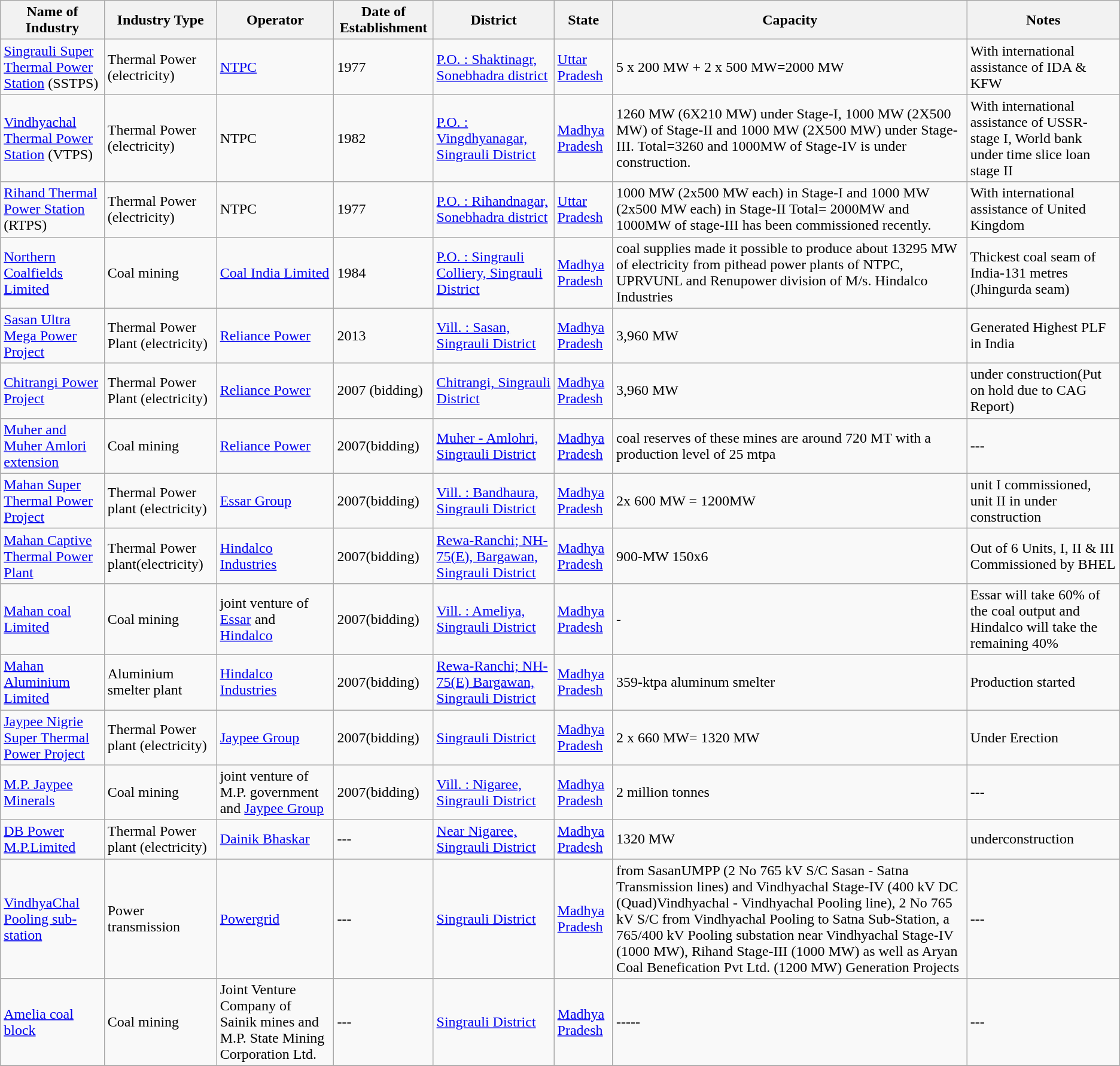<table class="sortable wikitable">
<tr>
<th>Name of Industry</th>
<th>Industry Type</th>
<th>Operator</th>
<th>Date of Establishment</th>
<th>District</th>
<th>State</th>
<th>Capacity</th>
<th>Notes</th>
</tr>
<tr>
<td><a href='#'>Singrauli Super Thermal Power Station</a> (SSTPS)</td>
<td>Thermal Power (electricity)</td>
<td><a href='#'>NTPC</a></td>
<td>1977</td>
<td><a href='#'>P.O. : Shaktinagr, Sonebhadra district</a></td>
<td><a href='#'>Uttar Pradesh</a></td>
<td>5 x 200 MW + 2 x 500 MW=2000 MW</td>
<td>With international assistance of IDA & KFW</td>
</tr>
<tr>
<td><a href='#'>Vindhyachal Thermal Power Station</a> (VTPS)</td>
<td>Thermal Power (electricity)</td>
<td>NTPC</td>
<td>1982</td>
<td><a href='#'>P.O. : Vingdhyanagar, Singrauli District</a></td>
<td><a href='#'>Madhya Pradesh</a></td>
<td>1260 MW (6X210 MW) under Stage-I, 1000 MW (2X500 MW) of Stage-II and 1000 MW (2X500 MW) under Stage-III. Total=3260 and 1000MW of Stage-IV is under construction.</td>
<td>With international assistance of USSR-stage I, World bank under time slice loan stage II</td>
</tr>
<tr>
<td><a href='#'>Rihand Thermal Power Station</a> (RTPS)</td>
<td>Thermal Power (electricity)</td>
<td>NTPC</td>
<td>1977</td>
<td><a href='#'>P.O. : Rihandnagar, Sonebhadra district</a></td>
<td><a href='#'>Uttar Pradesh</a></td>
<td>1000 MW (2x500 MW each) in Stage-I and 1000 MW (2x500 MW each) in Stage-II Total= 2000MW and 1000MW of stage-III has been commissioned recently.</td>
<td>With international assistance of United Kingdom</td>
</tr>
<tr ,>
<td><a href='#'>Northern Coalfields Limited</a></td>
<td>Coal mining</td>
<td><a href='#'>Coal India Limited</a></td>
<td>1984</td>
<td><a href='#'>P.O. : Singrauli Colliery, Singrauli District</a></td>
<td><a href='#'>Madhya Pradesh</a></td>
<td>coal supplies made it possible to produce about 13295 MW of electricity from pithead power plants of NTPC, UPRVUNL and Renupower division of M/s. Hindalco Industries</td>
<td>Thickest coal seam of India-131 metres (Jhingurda seam)</td>
</tr>
<tr>
<td><a href='#'>Sasan Ultra Mega Power Project</a></td>
<td>Thermal Power Plant (electricity)</td>
<td><a href='#'>Reliance Power</a></td>
<td>2013</td>
<td><a href='#'>Vill. : Sasan, Singrauli District</a></td>
<td><a href='#'>Madhya Pradesh</a></td>
<td>3,960 MW</td>
<td>Generated Highest PLF in India</td>
</tr>
<tr>
<td><a href='#'>Chitrangi Power Project</a></td>
<td>Thermal Power Plant (electricity)</td>
<td><a href='#'>Reliance Power</a></td>
<td>2007 (bidding)</td>
<td><a href='#'>Chitrangi, Singrauli District</a></td>
<td><a href='#'>Madhya Pradesh</a></td>
<td>3,960 MW</td>
<td>under construction(Put on hold due to CAG Report)</td>
</tr>
<tr>
<td><a href='#'>Muher and Muher Amlori extension</a></td>
<td>Coal mining</td>
<td><a href='#'>Reliance Power</a></td>
<td>2007(bidding)</td>
<td><a href='#'>Muher - Amlohri, Singrauli District</a></td>
<td><a href='#'>Madhya Pradesh</a></td>
<td>coal reserves of these mines are around 720 MT with a production level of 25 mtpa</td>
<td>---</td>
</tr>
<tr>
<td><a href='#'>Mahan Super Thermal Power Project</a></td>
<td>Thermal Power plant (electricity)</td>
<td><a href='#'>Essar Group</a></td>
<td>2007(bidding)</td>
<td><a href='#'>Vill. : Bandhaura, Singrauli District</a></td>
<td><a href='#'>Madhya Pradesh</a></td>
<td>2x 600 MW = 1200MW</td>
<td>unit I commissioned, unit II in under construction</td>
</tr>
<tr>
<td><a href='#'>Mahan Captive Thermal Power Plant</a></td>
<td>Thermal Power plant(electricity)</td>
<td><a href='#'>Hindalco Industries</a></td>
<td>2007(bidding)</td>
<td><a href='#'>Rewa-Ranchi; NH-75(E), Bargawan, Singrauli District</a></td>
<td><a href='#'>Madhya Pradesh</a></td>
<td>900-MW 150x6</td>
<td>Out of 6 Units, I, II & III Commissioned by BHEL</td>
</tr>
<tr>
<td><a href='#'>Mahan coal Limited</a></td>
<td>Coal mining</td>
<td>joint venture of <a href='#'>Essar</a> and <a href='#'>Hindalco</a></td>
<td>2007(bidding)</td>
<td><a href='#'>Vill. : Ameliya, Singrauli District</a></td>
<td><a href='#'>Madhya Pradesh</a></td>
<td>-</td>
<td>Essar will take 60% of the coal output and Hindalco will take the remaining 40%</td>
</tr>
<tr>
<td><a href='#'>Mahan Aluminium Limited</a></td>
<td>Aluminium smelter plant</td>
<td><a href='#'>Hindalco Industries</a></td>
<td>2007(bidding)</td>
<td><a href='#'>Rewa-Ranchi; NH-75(E) Bargawan, Singrauli District</a></td>
<td><a href='#'>Madhya Pradesh</a></td>
<td>359-ktpa aluminum smelter</td>
<td>Production started</td>
</tr>
<tr>
<td><a href='#'>Jaypee Nigrie Super Thermal Power Project</a></td>
<td>Thermal Power plant (electricity)</td>
<td><a href='#'>Jaypee Group</a></td>
<td>2007(bidding)</td>
<td><a href='#'>Singrauli District</a></td>
<td><a href='#'>Madhya Pradesh</a></td>
<td>2 x 660 MW= 1320 MW</td>
<td>Under Erection</td>
</tr>
<tr>
<td><a href='#'>M.P. Jaypee Minerals</a></td>
<td>Coal mining</td>
<td>joint venture of M.P. government and <a href='#'>Jaypee Group</a></td>
<td>2007(bidding)</td>
<td><a href='#'>Vill. : Nigaree, Singrauli District</a></td>
<td><a href='#'>Madhya Pradesh</a></td>
<td>2 million tonnes</td>
<td>---</td>
</tr>
<tr>
<td><a href='#'>DB Power M.P.Limited</a></td>
<td>Thermal Power plant (electricity)</td>
<td><a href='#'>Dainik Bhaskar</a></td>
<td>---</td>
<td><a href='#'>Near Nigaree, Singrauli District</a></td>
<td><a href='#'>Madhya Pradesh</a></td>
<td>1320 MW</td>
<td>underconstruction</td>
</tr>
<tr>
<td><a href='#'>VindhyaChal Pooling sub-station</a></td>
<td>Power transmission</td>
<td><a href='#'>Powergrid</a></td>
<td>---</td>
<td><a href='#'>Singrauli District</a></td>
<td><a href='#'>Madhya Pradesh</a></td>
<td>from SasanUMPP (2 No 765 kV S/C Sasan - Satna Transmission lines) and Vindhyachal Stage-IV (400 kV DC (Quad)Vindhyachal - Vindhyachal Pooling line), 2 No 765 kV S/C from Vindhyachal Pooling to Satna Sub-Station, a 765/400 kV Pooling substation near Vindhyachal Stage-IV (1000 MW), Rihand Stage-III (1000 MW) as well as Aryan Coal Benefication Pvt Ltd. (1200 MW) Generation Projects</td>
<td>---</td>
</tr>
<tr>
<td><a href='#'>Amelia coal block</a></td>
<td>Coal mining</td>
<td>Joint Venture Company of Sainik mines and M.P. State Mining Corporation Ltd.</td>
<td>---</td>
<td><a href='#'>Singrauli District</a></td>
<td><a href='#'>Madhya Pradesh</a></td>
<td>-----</td>
<td>---</td>
</tr>
<tr>
</tr>
</table>
